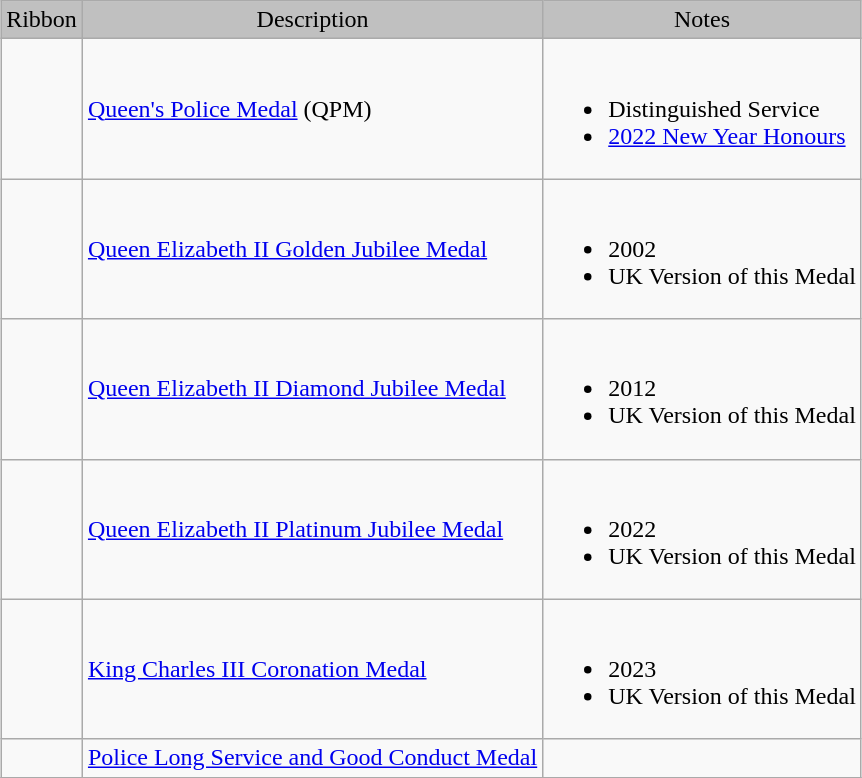<table class="wikitable" style="margin:1em auto;">
<tr style="background:silver;" align="center">
<td>Ribbon</td>
<td>Description</td>
<td>Notes</td>
</tr>
<tr>
<td></td>
<td><a href='#'>Queen's Police Medal</a> (QPM)</td>
<td><br><ul><li>Distinguished Service</li><li><a href='#'>2022 New Year Honours</a></li></ul></td>
</tr>
<tr>
<td></td>
<td><a href='#'>Queen Elizabeth II Golden Jubilee Medal</a></td>
<td><br><ul><li>2002</li><li>UK Version of this Medal</li></ul></td>
</tr>
<tr>
<td></td>
<td><a href='#'>Queen Elizabeth II Diamond Jubilee Medal</a></td>
<td><br><ul><li>2012</li><li>UK Version of this Medal</li></ul></td>
</tr>
<tr>
<td></td>
<td><a href='#'>Queen Elizabeth II Platinum Jubilee Medal</a></td>
<td><br><ul><li>2022</li><li>UK Version of this Medal</li></ul></td>
</tr>
<tr>
<td></td>
<td><a href='#'>King Charles III Coronation Medal</a></td>
<td><br><ul><li>2023</li><li>UK Version of this Medal</li></ul></td>
</tr>
<tr>
<td></td>
<td><a href='#'>Police Long Service and Good Conduct Medal</a></td>
<td></td>
</tr>
<tr>
</tr>
</table>
